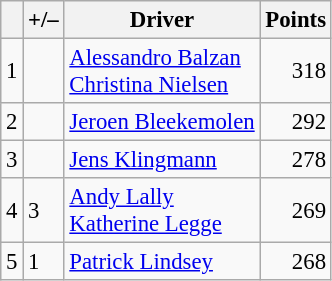<table class="wikitable" style="font-size: 95%;">
<tr>
<th scope="col"></th>
<th scope="col">+/–</th>
<th scope="col">Driver</th>
<th scope="col">Points</th>
</tr>
<tr>
<td align=center>1</td>
<td align="left"></td>
<td> <a href='#'>Alessandro Balzan</a><br> <a href='#'>Christina Nielsen</a></td>
<td align=right>318</td>
</tr>
<tr>
<td align=center>2</td>
<td align="left"></td>
<td> <a href='#'>Jeroen Bleekemolen</a></td>
<td align=right>292</td>
</tr>
<tr>
<td align=center>3</td>
<td align="left"></td>
<td> <a href='#'>Jens Klingmann</a></td>
<td align=right>278</td>
</tr>
<tr>
<td align=center>4</td>
<td align="left"> 3</td>
<td> <a href='#'>Andy Lally</a><br> <a href='#'>Katherine Legge</a></td>
<td align=right>269</td>
</tr>
<tr>
<td align=center>5</td>
<td align="left"> 1</td>
<td> <a href='#'>Patrick Lindsey</a></td>
<td align=right>268</td>
</tr>
</table>
